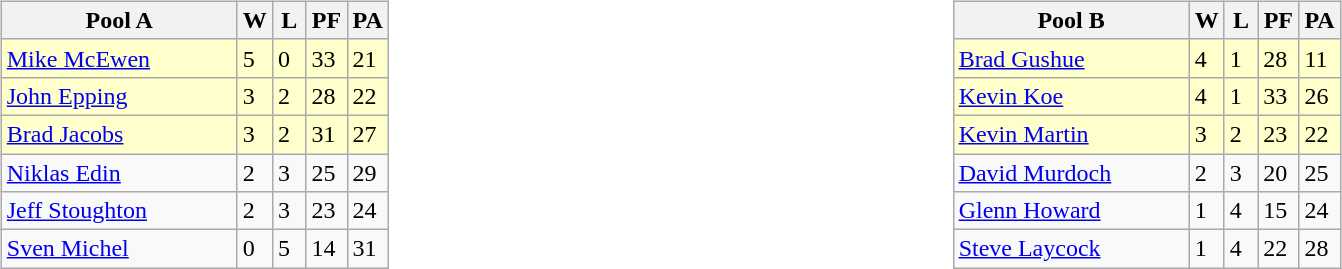<table table>
<tr>
<td valign=top width=10%><br><table class=wikitable>
<tr>
<th width=150>Pool A</th>
<th width=15>W</th>
<th width=15>L</th>
<th width=20>PF</th>
<th width=20>PA</th>
</tr>
<tr bgcolor=#ffffcc>
<td> <a href='#'>Mike McEwen</a></td>
<td>5</td>
<td>0</td>
<td>33</td>
<td>21</td>
</tr>
<tr bgcolor=#ffffcc>
<td> <a href='#'>John Epping</a></td>
<td>3</td>
<td>2</td>
<td>28</td>
<td>22</td>
</tr>
<tr bgcolor=#ffffcc>
<td> <a href='#'>Brad Jacobs</a></td>
<td>3</td>
<td>2</td>
<td>31</td>
<td>27</td>
</tr>
<tr>
<td> <a href='#'>Niklas Edin</a></td>
<td>2</td>
<td>3</td>
<td>25</td>
<td>29</td>
</tr>
<tr>
<td> <a href='#'>Jeff Stoughton</a></td>
<td>2</td>
<td>3</td>
<td>23</td>
<td>24</td>
</tr>
<tr>
<td> <a href='#'>Sven Michel</a></td>
<td>0</td>
<td>5</td>
<td>14</td>
<td>31</td>
</tr>
</table>
</td>
<td valign=top width=10%><br><table class=wikitable>
<tr>
<th width=150>Pool B</th>
<th width=15>W</th>
<th width=15>L</th>
<th width=20>PF</th>
<th width=20>PA</th>
</tr>
<tr bgcolor=#ffffcc>
<td> <a href='#'>Brad Gushue</a></td>
<td>4</td>
<td>1</td>
<td>28</td>
<td>11</td>
</tr>
<tr bgcolor=#ffffcc>
<td> <a href='#'>Kevin Koe</a></td>
<td>4</td>
<td>1</td>
<td>33</td>
<td>26</td>
</tr>
<tr bgcolor=#ffffcc>
<td> <a href='#'>Kevin Martin</a></td>
<td>3</td>
<td>2</td>
<td>23</td>
<td>22</td>
</tr>
<tr>
<td> <a href='#'>David Murdoch</a></td>
<td>2</td>
<td>3</td>
<td>20</td>
<td>25</td>
</tr>
<tr>
<td> <a href='#'>Glenn Howard</a></td>
<td>1</td>
<td>4</td>
<td>15</td>
<td>24</td>
</tr>
<tr>
<td> <a href='#'>Steve Laycock</a></td>
<td>1</td>
<td>4</td>
<td>22</td>
<td>28</td>
</tr>
</table>
</td>
</tr>
</table>
